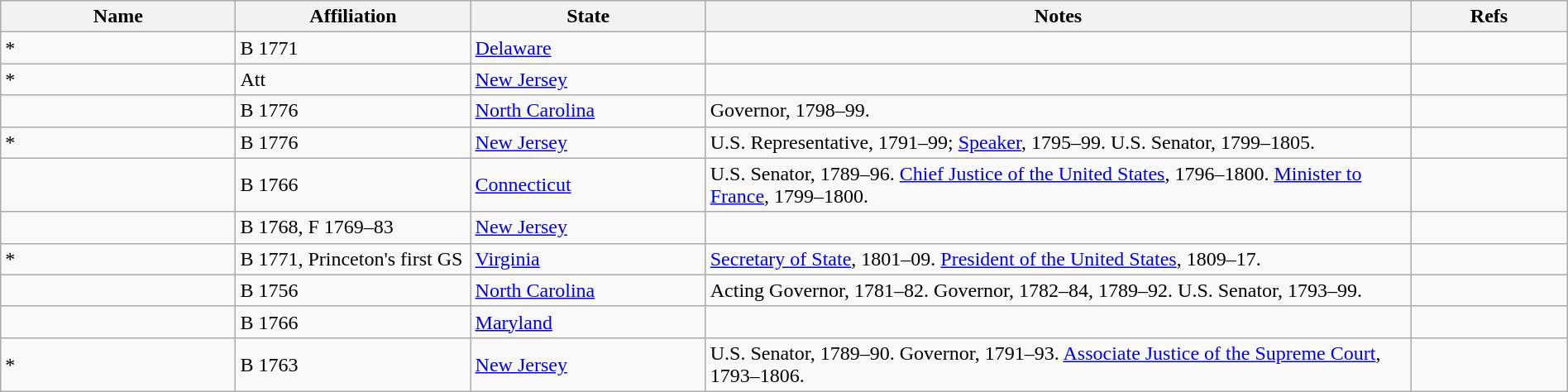<table class="wikitable sortable" style="width:100%">
<tr>
<th width="15%">Name</th>
<th width="15%">Affiliation</th>
<th width="15%">State</th>
<th width="*" class="unsortable">Notes</th>
<th width="10%" class="unsortable">Refs</th>
</tr>
<tr>
<td>*</td>
<td>B 1771</td>
<td><a href='#'>Delaware</a></td>
<td></td>
<td></td>
</tr>
<tr>
<td>*</td>
<td>Att</td>
<td><a href='#'>New Jersey</a></td>
<td></td>
<td></td>
</tr>
<tr>
<td></td>
<td>B 1776</td>
<td><a href='#'>North Carolina</a></td>
<td>Governor, 1798–99.</td>
<td></td>
</tr>
<tr>
<td>*</td>
<td>B 1776</td>
<td><a href='#'>New Jersey</a></td>
<td>U.S. Representative, 1791–99; <a href='#'>Speaker</a>, 1795–99. U.S. Senator, 1799–1805.</td>
<td></td>
</tr>
<tr>
<td></td>
<td>B 1766</td>
<td><a href='#'>Connecticut</a></td>
<td>U.S. Senator, 1789–96. <a href='#'>Chief Justice of the United States</a>, 1796–1800. <a href='#'>Minister to France</a>, 1799–1800.</td>
<td></td>
</tr>
<tr>
<td></td>
<td>B 1768, F 1769–83</td>
<td><a href='#'>New Jersey</a></td>
<td></td>
<td></td>
</tr>
<tr>
<td>*</td>
<td>B 1771, Princeton's first GS</td>
<td><a href='#'>Virginia</a></td>
<td><a href='#'>Secretary of State</a>, 1801–09. <a href='#'>President of the United States</a>, 1809–17.</td>
<td></td>
</tr>
<tr>
<td></td>
<td>B 1756</td>
<td><a href='#'>North Carolina</a></td>
<td>Acting Governor, 1781–82. Governor, 1782–84, 1789–92. U.S. Senator, 1793–99.</td>
<td></td>
</tr>
<tr>
<td></td>
<td>B 1766</td>
<td><a href='#'>Maryland</a></td>
<td></td>
<td></td>
</tr>
<tr>
<td>*</td>
<td>B 1763</td>
<td><a href='#'>New Jersey</a></td>
<td>U.S. Senator, 1789–90. Governor, 1791–93. <a href='#'>Associate Justice of the Supreme Court</a>, 1793–1806.</td>
<td></td>
</tr>
</table>
